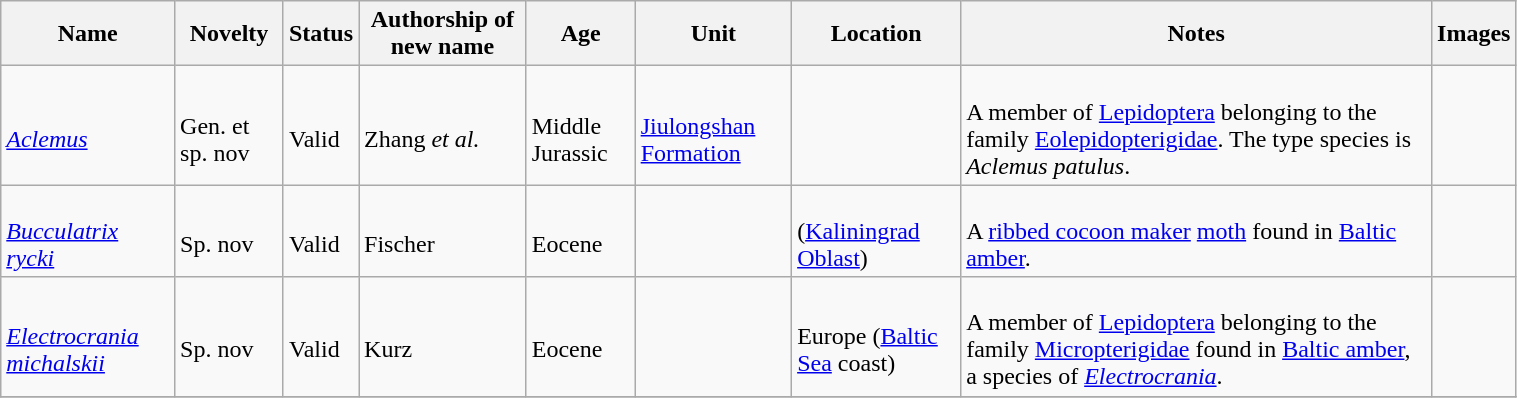<table class="wikitable sortable" align="center" width="80%">
<tr>
<th>Name</th>
<th>Novelty</th>
<th>Status</th>
<th>Authorship of new name</th>
<th>Age</th>
<th>Unit</th>
<th>Location</th>
<th>Notes</th>
<th>Images</th>
</tr>
<tr>
<td><br><em><a href='#'>Aclemus</a></em></td>
<td><br>Gen. et sp. nov</td>
<td><br>Valid</td>
<td><br>Zhang <em>et al.</em></td>
<td><br>Middle Jurassic</td>
<td><br><a href='#'>Jiulongshan Formation</a></td>
<td><br></td>
<td><br>A member of <a href='#'>Lepidoptera</a> belonging to the family <a href='#'>Eolepidopterigidae</a>. The type species is <em>Aclemus patulus</em>.</td>
<td></td>
</tr>
<tr>
<td><br><em><a href='#'>Bucculatrix rycki</a></em></td>
<td><br>Sp. nov</td>
<td><br>Valid</td>
<td><br>Fischer</td>
<td><br>Eocene</td>
<td></td>
<td><br> (<a href='#'>Kaliningrad Oblast</a>)</td>
<td><br>A <a href='#'>ribbed cocoon maker</a> <a href='#'>moth</a> found in <a href='#'>Baltic amber</a>.</td>
<td></td>
</tr>
<tr>
<td><br><em><a href='#'>Electrocrania michalskii</a></em></td>
<td><br>Sp. nov</td>
<td><br>Valid</td>
<td><br>Kurz</td>
<td><br>Eocene</td>
<td></td>
<td><br>Europe (<a href='#'>Baltic Sea</a> coast)</td>
<td><br>A member of <a href='#'>Lepidoptera</a> belonging to the family <a href='#'>Micropterigidae</a> found in <a href='#'>Baltic amber</a>, a species of <em><a href='#'>Electrocrania</a></em>.</td>
<td></td>
</tr>
<tr>
</tr>
</table>
